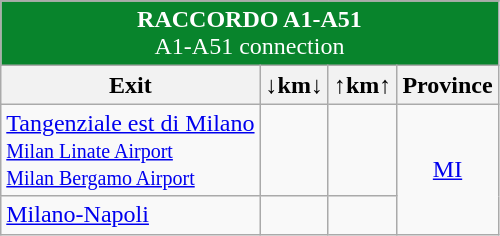<table class="wikitable">
<tr>
</tr>
<tr align="center" style="color: white;font-size:100%;" bgcolor="#08842c">
<td colspan="6"> <strong>RACCORDO A1-A51</strong><br>A1-A51 connection</td>
</tr>
<tr>
<th><strong>Exit</strong></th>
<th align="center"><strong>↓km↓</strong></th>
<th align="center"><strong>↑km↑</strong></th>
<th align="center"><strong>Province</strong></th>
</tr>
<tr>
<td>  <a href='#'>Tangenziale est di Milano</a><br><small> <a href='#'>Milan Linate Airport</a></small><br><small> <a href='#'>Milan Bergamo Airport</a></small></td>
<td align="right"></td>
<td align="right"></td>
<td align="center" rowspan="2"><a href='#'>MI</a></td>
</tr>
<tr>
<td>   <a href='#'>Milano-Napoli</a></td>
<td align="right"></td>
<td align="right"></td>
</tr>
</table>
